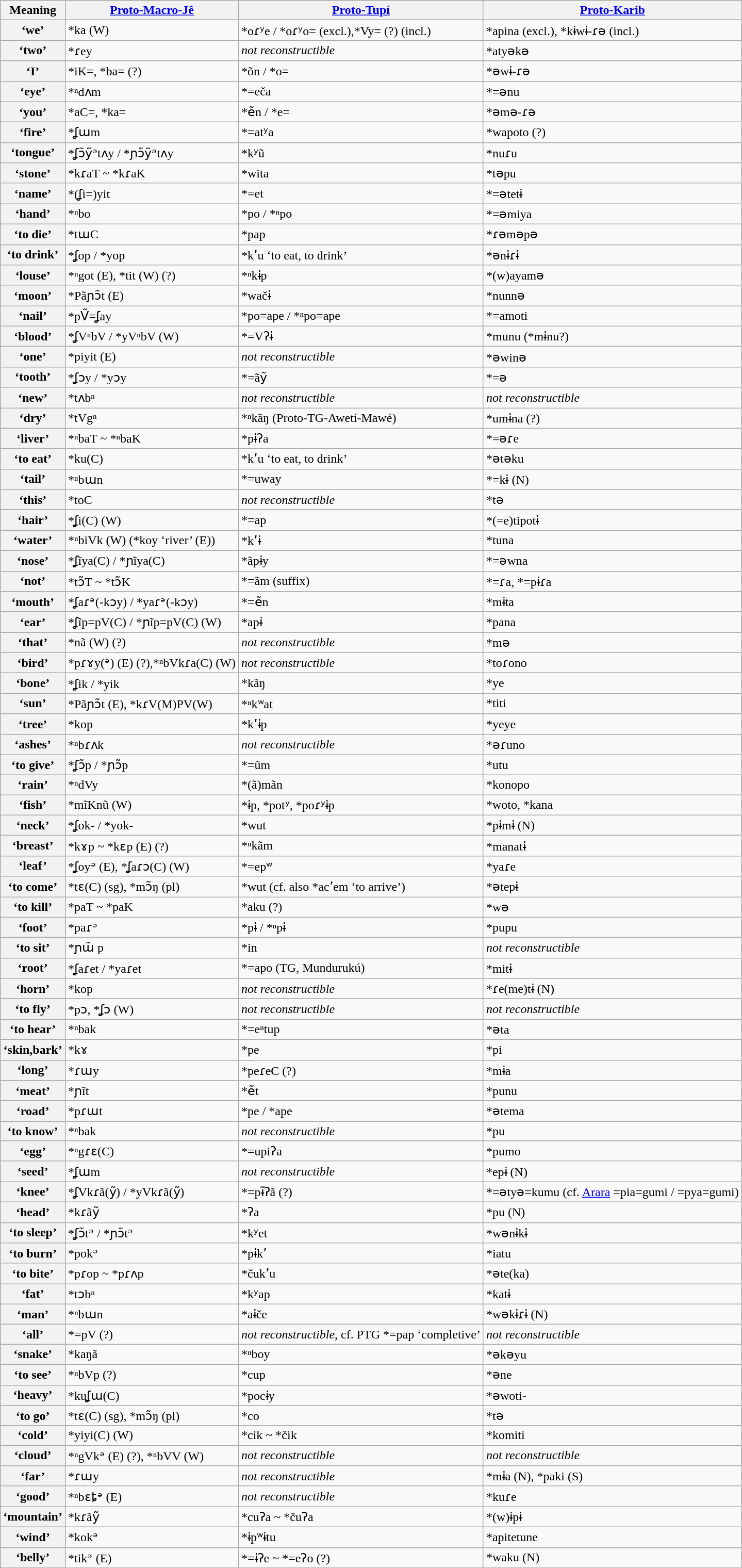<table class="wikitable sortable">
<tr>
<th>Meaning</th>
<th><a href='#'>Proto-Macro-Jê</a></th>
<th><a href='#'>Proto-Tupí</a></th>
<th><a href='#'>Proto-Karib</a></th>
</tr>
<tr>
<th>‘we’</th>
<td>*ka (W)</td>
<td>*oɾʸe / *oɾʸo= (excl.),*Vy= (?) (incl.)</td>
<td>*apina (excl.), *kɨwɨ-ɾə (incl.)</td>
</tr>
<tr>
<th>‘two’</th>
<td>*ɾey</td>
<td><em>not reconstructible</em></td>
<td>*atyəkə</td>
</tr>
<tr>
<th>‘I’</th>
<td>*iK=, *ba= (?)</td>
<td>*õn / *o=</td>
<td>*əwɨ-ɾə</td>
</tr>
<tr>
<th>‘eye’</th>
<td>*ⁿdʌm</td>
<td>*=eča</td>
<td>*=ənu</td>
</tr>
<tr>
<th>‘you’</th>
<td>*aC=, *ka=</td>
<td>*ẽn / *e=</td>
<td>*əmə-ɾə</td>
</tr>
<tr>
<th>‘fire’</th>
<td>*ʆɯm</td>
<td>*=atʸa</td>
<td>*wapoto (?)</td>
</tr>
<tr>
<th>‘tongue’</th>
<td>*ʆɔ̃ỹᵊtʌy / *ɲɔ̃ỹᵊtʌy</td>
<td>*kʸũ</td>
<td>*nuɾu</td>
</tr>
<tr>
<th>‘stone’</th>
<td>*kɾaT ~ *kɾaK</td>
<td>*wita</td>
<td>*təpu</td>
</tr>
<tr>
<th>‘name’</th>
<td>*(ʆi=)yit</td>
<td>*=et</td>
<td>*=ətetɨ</td>
</tr>
<tr>
<th>‘hand’</th>
<td>*ⁿbo</td>
<td>*po / *ⁿpo</td>
<td>*=əmiya</td>
</tr>
<tr>
<th>‘to die’</th>
<td>*tɯC</td>
<td>*pap</td>
<td>*ɾəməpə</td>
</tr>
<tr>
<th>‘to drink’</th>
<td>*ʆop / *yop</td>
<td>*kʼu ‘to eat, to drink’</td>
<td>*ənɨɾɨ</td>
</tr>
<tr>
<th>‘louse’</th>
<td>*ⁿgot (E), *tit (W) (?)</td>
<td>*ⁿkɨp</td>
<td>*(w)ayamə</td>
</tr>
<tr>
<th>‘moon’</th>
<td>*Pãɲɔ̃t (E)</td>
<td>*wačɨ</td>
<td>*nunnə</td>
</tr>
<tr>
<th>‘nail’</th>
<td>*pṼ=ʆay</td>
<td>*po=ape / *ⁿpo=ape</td>
<td>*=amoti</td>
</tr>
<tr>
<th>‘blood’</th>
<td>*ʆVⁿbV / *yVⁿbV (W)</td>
<td>*=Vʔɨ</td>
<td>*munu (*mɨnu?)</td>
</tr>
<tr>
<th>‘one’</th>
<td>*piyit (E)</td>
<td><em>not reconstructible</em></td>
<td>*əwinə</td>
</tr>
<tr>
<th>‘tooth’</th>
<td>*ʆɔy / *yɔy</td>
<td>*=ãỹ</td>
<td>*=ə</td>
</tr>
<tr>
<th>‘new’</th>
<td>*tʌbⁿ</td>
<td><em>not reconstructible</em></td>
<td><em>not reconstructible</em></td>
</tr>
<tr>
<th>‘dry’</th>
<td>*tVgⁿ</td>
<td>*ⁿkãŋ (Proto-TG-Awetí-Mawé)</td>
<td>*umɨna (?)</td>
</tr>
<tr>
<th>‘liver’</th>
<td>*ⁿbaT ~ *ⁿbaK</td>
<td>*pɨʔa</td>
<td>*=əɾe</td>
</tr>
<tr>
<th>‘to eat’</th>
<td>*ku(C)</td>
<td>*kʼu ‘to eat, to drink’</td>
<td>*ətəku</td>
</tr>
<tr>
<th>‘tail’</th>
<td>*ⁿbɯn</td>
<td>*=uway</td>
<td>*=kɨ (N)</td>
</tr>
<tr>
<th>‘this’</th>
<td>*toC</td>
<td><em>not reconstructible</em></td>
<td>*tə</td>
</tr>
<tr>
<th>‘hair’</th>
<td>*ʆi(C) (W)</td>
<td>*=ap</td>
<td>*(=e)tipotɨ</td>
</tr>
<tr>
<th>‘water’</th>
<td>*ⁿbiVk (W) (*koy ‘river’ (E))</td>
<td>*kʼɨ</td>
<td>*tuna</td>
</tr>
<tr>
<th>‘nose’</th>
<td>*ʆĩya(C) / *ɲĩya(C)</td>
<td>*ãpɨy</td>
<td>*=əwna</td>
</tr>
<tr>
<th>‘not’</th>
<td>*tɔ̃T ~ *tɔ̃K</td>
<td>*=ãm (suffix)</td>
<td>*=ɾa, *=pɨɾa</td>
</tr>
<tr>
<th>‘mouth’</th>
<td>*ʆaɾᵊ(-kɔy) / *yaɾᵊ(-kɔy)</td>
<td>*=ẽn</td>
<td>*mɨta</td>
</tr>
<tr>
<th>‘ear’</th>
<td>*ʆĩp=pV(C) / *ɲĩp=pV(C) (W)</td>
<td>*apɨ</td>
<td>*pana</td>
</tr>
<tr>
<th>‘that’</th>
<td>*nã (W) (?)</td>
<td><em>not reconstructible</em></td>
<td>*mə</td>
</tr>
<tr>
<th>‘bird’</th>
<td>*pɾɤy(ᵊ) (E) (?),*ⁿbVkɾa(C) (W)</td>
<td><em>not reconstructible</em></td>
<td>*toɾono</td>
</tr>
<tr>
<th>‘bone’</th>
<td>*ʆik / *yik</td>
<td>*kãŋ</td>
<td>*ye</td>
</tr>
<tr>
<th>‘sun’</th>
<td>*Pãɲɔ̃t (E), *kɾV(M)PV(W)</td>
<td>*ⁿkʷat</td>
<td>*titi</td>
</tr>
<tr>
<th>‘tree’</th>
<td>*kop</td>
<td>*kʼɨp</td>
<td>*yeye</td>
</tr>
<tr>
<th>‘ashes’</th>
<td>*ⁿbɾʌk</td>
<td><em>not reconstructible</em></td>
<td>*əɾuno</td>
</tr>
<tr>
<th>‘to give’</th>
<td>*ʆɔ̃p / *ɲɔ̃p</td>
<td>*=ũm</td>
<td>*utu</td>
</tr>
<tr>
<th>‘rain’</th>
<td>*ⁿdVy</td>
<td>*(ã)mãn</td>
<td>*konopo</td>
</tr>
<tr>
<th>‘fish’</th>
<td>*mĩKnũ (W)</td>
<td>*ɨp, *potʸ, *poɾʸɨp</td>
<td>*woto, *kana</td>
</tr>
<tr>
<th>‘neck’</th>
<td>*ʆok- / *yok-</td>
<td>*wut</td>
<td>*pɨmɨ (N)</td>
</tr>
<tr>
<th>‘breast’</th>
<td>*kɤp ~ *kɛp (E) (?)</td>
<td>*ⁿkãm</td>
<td>*manatɨ</td>
</tr>
<tr>
<th>‘leaf’</th>
<td>*ʆoyᵊ (E), *ʆaɾɔ(C) (W)</td>
<td>*=epʷ</td>
<td>*yaɾe</td>
</tr>
<tr>
<th>‘to come’</th>
<td>*tɛ(C) (sg), *mɔ̃ŋ (pl)</td>
<td>*wut (cf. also *acʼem ‘to arrive’)</td>
<td>*ətepɨ</td>
</tr>
<tr>
<th>‘to kill’</th>
<td>*paT ~ *paK</td>
<td>*aku (?)</td>
<td>*wə</td>
</tr>
<tr>
<th>‘foot’</th>
<td>*paɾᵊ</td>
<td>*pɨ / *ⁿpɨ</td>
<td>*pupu</td>
</tr>
<tr>
<th>‘to sit’</th>
<td>*ɲɯ̃ p</td>
<td>*in</td>
<td><em>not reconstructible</em></td>
</tr>
<tr>
<th>‘root’</th>
<td>*ʆaɾet / *yaɾet</td>
<td>*=apo (TG, Mundurukú)</td>
<td>*mitɨ</td>
</tr>
<tr>
<th>‘horn’</th>
<td>*kop</td>
<td><em>not reconstructible</em></td>
<td>*ɾe(me)tɨ (N)</td>
</tr>
<tr>
<th>‘to fly’</th>
<td>*pɔ, *ʆɔ (W)</td>
<td><em>not reconstructible</em></td>
<td><em>not reconstructible</em></td>
</tr>
<tr>
<th>‘to hear’</th>
<td>*ⁿbak</td>
<td>*=eⁿtup</td>
<td>*əta</td>
</tr>
<tr>
<th>‘skin,bark’</th>
<td>*kɤ</td>
<td>*pe</td>
<td>*pi</td>
</tr>
<tr>
<th>‘long’</th>
<td>*ɾɯy</td>
<td>*peɾeC (?)</td>
<td>*mɨa</td>
</tr>
<tr>
<th>‘meat’</th>
<td>*ɲĩt</td>
<td>*ẽt</td>
<td>*punu</td>
</tr>
<tr>
<th>‘road’</th>
<td>*pɾɯt</td>
<td>*pe / *ape</td>
<td>*ətema</td>
</tr>
<tr>
<th>‘to know’</th>
<td>*ⁿbak</td>
<td><em>not reconstructible</em></td>
<td>*pu</td>
</tr>
<tr>
<th>‘egg’</th>
<td>*ⁿgɾɛ(C)</td>
<td>*=upiʔa</td>
<td>*pumo</td>
</tr>
<tr>
<th>‘seed’</th>
<td>*ʆɯm</td>
<td><em>not reconstructible</em></td>
<td>*epɨ (N)</td>
</tr>
<tr>
<th>‘knee’</th>
<td>*ʆVkɾã(ỹ) / *yVkɾã(ỹ)</td>
<td>*=pɨ̃ʔã (?)</td>
<td>*=ətyə=kumu (cf. <a href='#'>Arara</a> =pia=gumi / =pya=gumi)</td>
</tr>
<tr>
<th>‘head’</th>
<td>*kɾãỹ</td>
<td>*ʔa</td>
<td>*pu (N)</td>
</tr>
<tr>
<th>‘to sleep’</th>
<td>*ʆɔ̃tᵊ / *ɲɔ̃tᵊ</td>
<td>*kʸet</td>
<td>*wənɨkɨ</td>
</tr>
<tr>
<th>‘to burn’</th>
<td>*pokᵊ</td>
<td>*pɨkʼ</td>
<td>*iatu</td>
</tr>
<tr>
<th>‘to bite’</th>
<td>*pɾop ~ *pɾʌp</td>
<td>*čukʼu</td>
<td>*əte(ka)</td>
</tr>
<tr>
<th>‘fat’</th>
<td>*tɔbⁿ</td>
<td>*kʸap</td>
<td>*katɨ</td>
</tr>
<tr>
<th>‘man’</th>
<td>*ⁿbɯn</td>
<td>*aɨče</td>
<td>*wəkɨɾɨ (N)</td>
</tr>
<tr>
<th>‘all’</th>
<td>*=pV (?)</td>
<td><em>not reconstructible</em>, cf. PTG *=pap ‘completive’</td>
<td><em>not reconstructible</em></td>
</tr>
<tr>
<th>‘snake’</th>
<td>*kaŋã</td>
<td>*ⁿboy</td>
<td>*əkəyu</td>
</tr>
<tr>
<th>‘to see’</th>
<td>*ⁿbVp (?)</td>
<td>*cup</td>
<td>*əne</td>
</tr>
<tr>
<th>‘heavy’</th>
<td>*kuʆɯ(C)</td>
<td>*pocɨy</td>
<td>*əwoti-</td>
</tr>
<tr>
<th>‘to go’</th>
<td>*tɛ(C) (sg), *mɔ̃ŋ (pl)</td>
<td>*co</td>
<td>*tə</td>
</tr>
<tr>
<th>‘cold’</th>
<td>*yiyi(C) (W)</td>
<td>*cik ~ *čik</td>
<td>*komiti</td>
</tr>
<tr>
<th>‘cloud’</th>
<td>*ⁿgVkᵊ (E) (?), *ⁿbVV (W)</td>
<td><em>not reconstructible</em></td>
<td><em>not reconstructible</em></td>
</tr>
<tr>
<th>‘far’</th>
<td>*ɾɯy</td>
<td><em>not reconstructible</em></td>
<td>*mɨa (N), *paki (S)</td>
</tr>
<tr>
<th>‘good’</th>
<td>*ⁿbɛȶᵊ (E)</td>
<td><em>not reconstructible</em></td>
<td>*kuɾe</td>
</tr>
<tr>
<th>‘mountain’</th>
<td>*kɾãỹ</td>
<td>*cuʔa ~ *čuʔa</td>
<td>*(w)ɨpɨ</td>
</tr>
<tr>
<th>‘wind’</th>
<td>*kokᵊ</td>
<td>*ɨpʷɨtu</td>
<td>*apitetune</td>
</tr>
<tr>
<th>‘belly’</th>
<td>*tikᵊ (E)</td>
<td>*=ɨʔe ~ *=eʔo (?)</td>
<td>*waku (N)</td>
</tr>
</table>
